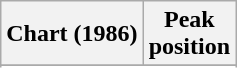<table class="wikitable sortable plainrowheaders" style="text-align:center">
<tr>
<th scope="col">Chart (1986)</th>
<th scope="col">Peak<br>position</th>
</tr>
<tr>
</tr>
<tr>
</tr>
<tr>
</tr>
</table>
